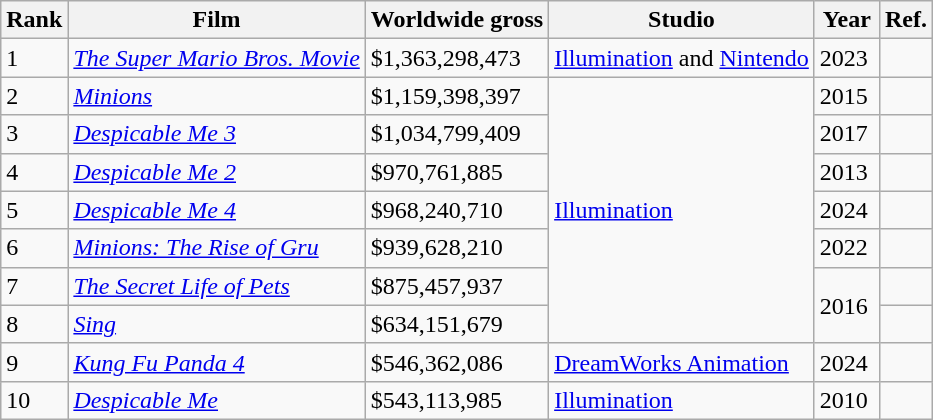<table class="wikitable sortable">
<tr>
<th>Rank</th>
<th>Film</th>
<th>Worldwide gross</th>
<th>Studio</th>
<th>Year</th>
<th>Ref.</th>
</tr>
<tr>
<td>1</td>
<td><em><a href='#'>The Super Mario Bros. Movie</a></em></td>
<td>$1,363,298,473</td>
<td><a href='#'>Illumination</a> and <a href='#'>Nintendo</a></td>
<td>2023</td>
<td></td>
</tr>
<tr>
<td>2</td>
<td><em><a href='#'>Minions</a></em></td>
<td>$1,159,398,397</td>
<td rowspan="7" scope="row" !><a href='#'>Illumination</a></td>
<td>2015</td>
<td></td>
</tr>
<tr>
<td>3</td>
<td><em><a href='#'>Despicable Me 3</a></em></td>
<td>$1,034,799,409</td>
<td>2017</td>
<td></td>
</tr>
<tr>
<td>4</td>
<td><em><a href='#'>Despicable Me 2</a></em></td>
<td>$970,761,885</td>
<td>2013</td>
<td></td>
</tr>
<tr>
<td>5</td>
<td><em><a href='#'>Despicable Me 4</a></em></td>
<td>$968,240,710</td>
<td>2024</td>
<td></td>
</tr>
<tr>
<td>6</td>
<td><em><a href='#'>Minions: The Rise of Gru</a></em></td>
<td>$939,628,210</td>
<td>2022</td>
<td></td>
</tr>
<tr>
<td>7</td>
<td><em><a href='#'>The Secret Life of Pets</a></em></td>
<td>$875,457,937</td>
<td rowspan="2">2016</td>
<td></td>
</tr>
<tr>
<td>8</td>
<td><em><a href='#'>Sing</a></em></td>
<td>$634,151,679</td>
<td></td>
</tr>
<tr>
<td>9</td>
<td><em><a href='#'>Kung Fu Panda 4</a></em> </td>
<td>$546,362,086 </td>
<td><a href='#'>DreamWorks Animation</a></td>
<td>2024 </td>
<td></td>
</tr>
<tr>
<td>10</td>
<td><em><a href='#'>Despicable Me</a></em></td>
<td>$543,113,985</td>
<td rowspan="2" scope="row" !><a href='#'>Illumination</a></td>
<td>2010</td>
<td> </td>
</tr>
</table>
